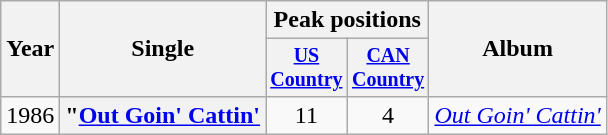<table class="wikitable plainrowheaders" style="text-align:center;">
<tr>
<th rowspan="2">Year</th>
<th rowspan="2">Single</th>
<th colspan="2">Peak positions</th>
<th rowspan="2">Album</th>
</tr>
<tr style="font-size:smaller;">
<th width="40"><a href='#'>US Country</a><br></th>
<th width="40"><a href='#'>CAN Country</a><br></th>
</tr>
<tr>
<td>1986</td>
<th scope="row">"<a href='#'>Out Goin' Cattin'</a><br></th>
<td>11</td>
<td>4</td>
<td align="left"><em><a href='#'>Out Goin' Cattin'</a></em></td>
</tr>
</table>
